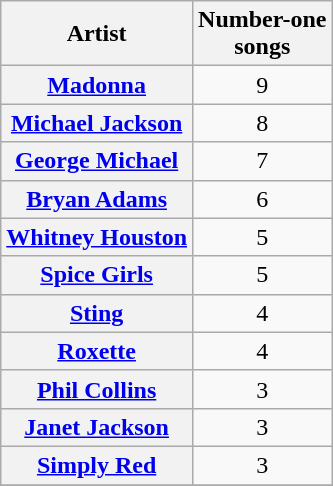<table class="wikitable plainrowheaders sortable" style="text-align:center;">
<tr>
<th>Artist</th>
<th>Number-one<br>songs</th>
</tr>
<tr>
<th scope="row"><a href='#'>Madonna</a></th>
<td>9</td>
</tr>
<tr>
<th scope="row"><a href='#'>Michael Jackson</a></th>
<td>8</td>
</tr>
<tr>
<th scope="row"><a href='#'>George Michael</a></th>
<td>7</td>
</tr>
<tr>
<th scope="row"><a href='#'>Bryan Adams</a></th>
<td>6</td>
</tr>
<tr>
<th scope="row"><a href='#'>Whitney Houston</a></th>
<td>5</td>
</tr>
<tr>
<th scope="row"><a href='#'>Spice Girls</a></th>
<td>5</td>
</tr>
<tr>
<th scope="row"><a href='#'>Sting</a></th>
<td>4</td>
</tr>
<tr>
<th scope="row"><a href='#'>Roxette</a></th>
<td>4</td>
</tr>
<tr>
<th scope="row"><a href='#'>Phil Collins</a></th>
<td>3</td>
</tr>
<tr>
<th scope="row"><a href='#'>Janet Jackson</a></th>
<td>3</td>
</tr>
<tr>
<th scope="row"><a href='#'>Simply Red</a></th>
<td>3</td>
</tr>
<tr>
</tr>
</table>
